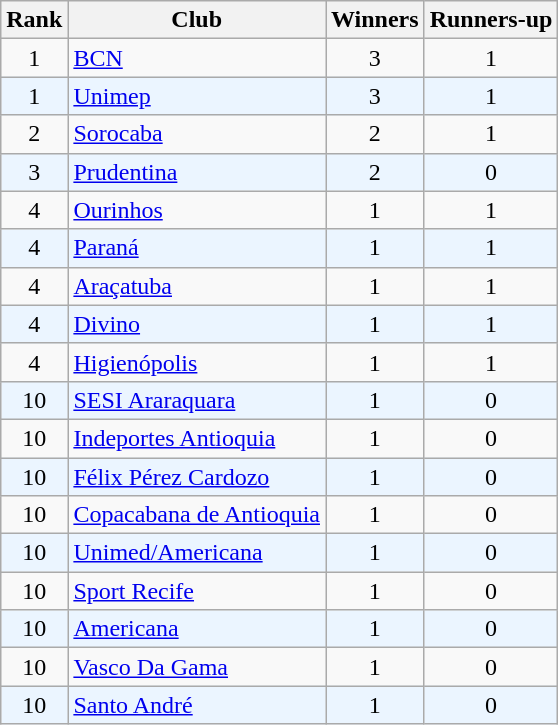<table class="wikitable sortable" style="text-align: center;">
<tr style=>
<th>Rank</th>
<th>Club</th>
<th>Winners</th>
<th>Runners-up</th>
</tr>
<tr>
<td>1</td>
<td align=left> <a href='#'>BCN</a></td>
<td>3</td>
<td>1</td>
</tr>
<tr bgcolor=#EBF5FF>
<td>1</td>
<td align=left> <a href='#'>Unimep</a></td>
<td>3</td>
<td>1</td>
</tr>
<tr>
<td>2</td>
<td align=left> <a href='#'>Sorocaba</a></td>
<td>2</td>
<td>1</td>
</tr>
<tr bgcolor=#EBF5FF>
<td>3</td>
<td align=left> <a href='#'>Prudentina</a></td>
<td>2</td>
<td>0</td>
</tr>
<tr>
<td>4</td>
<td align=left> <a href='#'>Ourinhos</a></td>
<td>1</td>
<td>1</td>
</tr>
<tr bgcolor=#EBF5FF>
<td>4</td>
<td align=left> <a href='#'>Paraná</a></td>
<td>1</td>
<td>1</td>
</tr>
<tr>
<td>4</td>
<td align=left> <a href='#'>Araçatuba</a></td>
<td>1</td>
<td>1</td>
</tr>
<tr bgcolor=#EBF5FF>
<td>4</td>
<td align=left> <a href='#'>Divino</a></td>
<td>1</td>
<td>1</td>
</tr>
<tr>
<td>4</td>
<td align=left> <a href='#'>Higienópolis</a></td>
<td>1</td>
<td>1</td>
</tr>
<tr bgcolor=#EBF5FF>
<td>10</td>
<td align=left> <a href='#'>SESI Araraquara</a></td>
<td>1</td>
<td>0</td>
</tr>
<tr>
<td>10</td>
<td align=left> <a href='#'>Indeportes Antioquia</a></td>
<td>1</td>
<td>0</td>
</tr>
<tr bgcolor=#EBF5FF>
<td>10</td>
<td align=left> <a href='#'>Félix Pérez Cardozo</a></td>
<td>1</td>
<td>0</td>
</tr>
<tr>
<td>10</td>
<td align=left> <a href='#'>Copacabana de Antioquia</a></td>
<td>1</td>
<td>0</td>
</tr>
<tr bgcolor=#EBF5FF>
<td>10</td>
<td align=left> <a href='#'>Unimed/Americana</a></td>
<td>1</td>
<td>0</td>
</tr>
<tr>
<td>10</td>
<td align=left> <a href='#'>Sport Recife</a></td>
<td>1</td>
<td>0</td>
</tr>
<tr bgcolor=#EBF5FF>
<td>10</td>
<td align=left> <a href='#'>Americana</a></td>
<td>1</td>
<td>0</td>
</tr>
<tr>
<td>10</td>
<td align=left> <a href='#'>Vasco Da Gama</a></td>
<td>1</td>
<td>0</td>
</tr>
<tr bgcolor=#EBF5FF>
<td>10</td>
<td align=left> <a href='#'>Santo André</a></td>
<td>1</td>
<td>0</td>
</tr>
</table>
